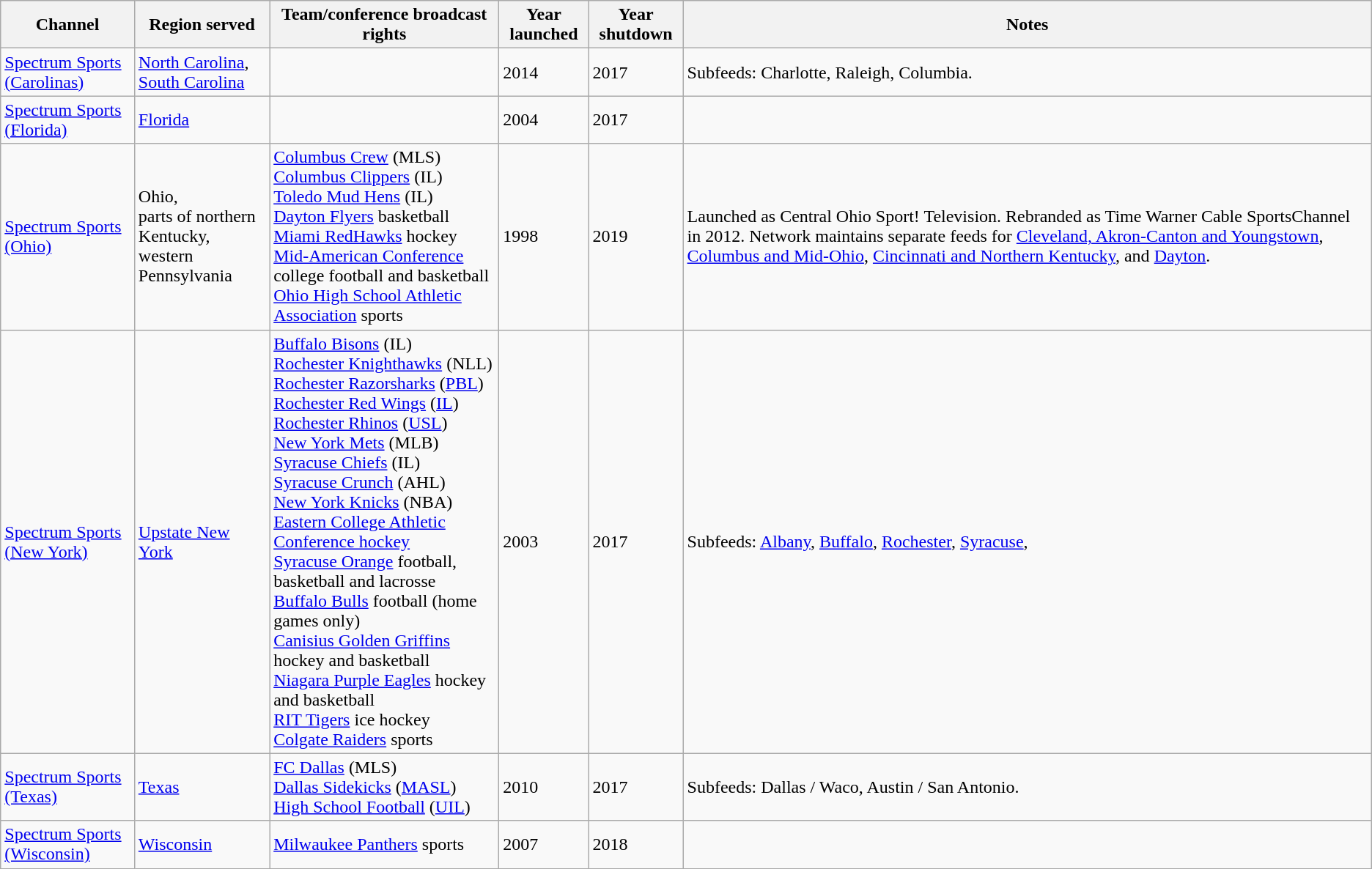<table class="wikitable">
<tr>
<th scope="col">Channel</th>
<th scope="col">Region served</th>
<th scope="col">Team/conference broadcast rights</th>
<th scope="col">Year launched</th>
<th scope="col">Year shutdown</th>
<th scope="col">Notes</th>
</tr>
<tr>
<td><a href='#'>Spectrum Sports (Carolinas)</a></td>
<td><a href='#'>North Carolina</a>,<br><a href='#'>South Carolina</a></td>
<td></td>
<td>2014</td>
<td>2017</td>
<td>Subfeeds: Charlotte, Raleigh, Columbia.</td>
</tr>
<tr>
<td><a href='#'>Spectrum Sports (Florida)</a></td>
<td><a href='#'>Florida</a></td>
<td></td>
<td>2004</td>
<td>2017</td>
<td></td>
</tr>
<tr>
<td><a href='#'>Spectrum Sports (Ohio)</a></td>
<td>Ohio,<br>parts of northern Kentucky,<br>western Pennsylvania</td>
<td><a href='#'>Columbus Crew</a> (MLS)<br><a href='#'>Columbus Clippers</a> (IL)<br><a href='#'>Toledo Mud Hens</a> (IL)<br><a href='#'>Dayton Flyers</a> basketball<br><a href='#'>Miami RedHawks</a> hockey<br><a href='#'>Mid-American Conference</a> college football and basketball<br><a href='#'>Ohio High School Athletic Association</a> sports</td>
<td>1998</td>
<td>2019</td>
<td>Launched as Central Ohio Sport! Television. Rebranded as Time Warner Cable SportsChannel in 2012. Network maintains separate feeds for <a href='#'>Cleveland, Akron-Canton and Youngstown</a>, <a href='#'>Columbus and Mid-Ohio</a>, <a href='#'>Cincinnati and Northern Kentucky</a>, and <a href='#'>Dayton</a>.</td>
</tr>
<tr>
<td><a href='#'>Spectrum Sports (New York)</a></td>
<td><a href='#'>Upstate New York</a></td>
<td><a href='#'>Buffalo Bisons</a> (IL)<br><a href='#'>Rochester Knighthawks</a> (NLL)<br><a href='#'>Rochester Razorsharks</a> (<a href='#'>PBL</a>)<br><a href='#'>Rochester Red Wings</a> (<a href='#'>IL</a>)<br><a href='#'>Rochester Rhinos</a> (<a href='#'>USL</a>)<br><a href='#'>New York Mets</a> (MLB) <br><a href='#'>Syracuse Chiefs</a> (IL)<br><a href='#'>Syracuse Crunch</a> (AHL)<br><a href='#'>New York Knicks</a> (NBA) <br><a href='#'>Eastern College Athletic Conference hockey</a><br><a href='#'>Syracuse Orange</a> football, basketball and lacrosse<br><a href='#'>Buffalo Bulls</a> football (home games only)<br><a href='#'>Canisius Golden Griffins</a> hockey and basketball<br><a href='#'>Niagara Purple Eagles</a> hockey and basketball<br><a href='#'>RIT Tigers</a> ice hockey<br><a href='#'>Colgate Raiders</a> sports</td>
<td>2003</td>
<td>2017</td>
<td>Subfeeds: <a href='#'>Albany</a>, <a href='#'>Buffalo</a>, <a href='#'>Rochester</a>, <a href='#'>Syracuse</a>,</td>
</tr>
<tr>
<td><a href='#'>Spectrum Sports (Texas)</a></td>
<td><a href='#'>Texas</a></td>
<td><a href='#'>FC Dallas</a> (MLS)<br><a href='#'>Dallas Sidekicks</a> (<a href='#'>MASL</a>)<br><a href='#'>High School Football</a> (<a href='#'>UIL</a>)</td>
<td>2010</td>
<td>2017</td>
<td>Subfeeds: Dallas / Waco, Austin / San Antonio.</td>
</tr>
<tr>
<td><a href='#'>Spectrum Sports (Wisconsin)</a></td>
<td><a href='#'>Wisconsin</a></td>
<td><a href='#'>Milwaukee Panthers</a> sports</td>
<td>2007</td>
<td>2018</td>
<td></td>
</tr>
</table>
